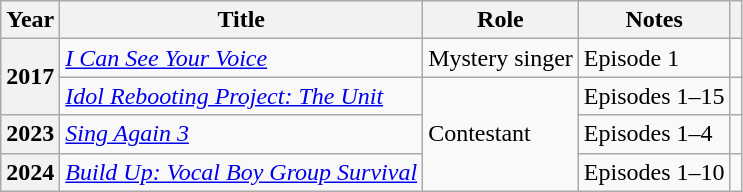<table class="wikitable plainrowheaders sortable">
<tr>
<th scope="col">Year</th>
<th scope="col">Title</th>
<th scope="col">Role</th>
<th scope="col">Notes</th>
<th scope="col" class="unsortable"></th>
</tr>
<tr>
<th scope="row" rowspan="2">2017</th>
<td><em><a href='#'>I Can See Your Voice</a></em></td>
<td>Mystery singer</td>
<td>Episode 1</td>
<td style="text-align:center"></td>
</tr>
<tr>
<td><em><a href='#'>Idol Rebooting Project: The Unit</a></em></td>
<td rowspan="3">Contestant</td>
<td>Episodes 1–15</td>
<td style="text-align:center"></td>
</tr>
<tr>
<th scope="row">2023</th>
<td><em><a href='#'>Sing Again 3</a></em></td>
<td>Episodes 1–4</td>
<td style="text-align:center"></td>
</tr>
<tr>
<th scope="row">2024</th>
<td><em><a href='#'>Build Up: Vocal Boy Group Survival</a></em></td>
<td>Episodes 1–10</td>
<td style="text-align:center"></td>
</tr>
</table>
